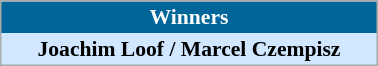<table align=center cellpadding="2" cellspacing="0" style="background: #f9f9f9; border: 1px #aaa solid; border-collapse: collapse; font-size: 90%;" width=20%>
<tr align=center style="background:#006699;color:white;">
<th width=100%>Winners</th>
</tr>
<tr align=center bgcolor=#D0E7FF>
<td align=center><strong>Joachim Loof / Marcel Czempisz</strong> </td>
</tr>
</table>
